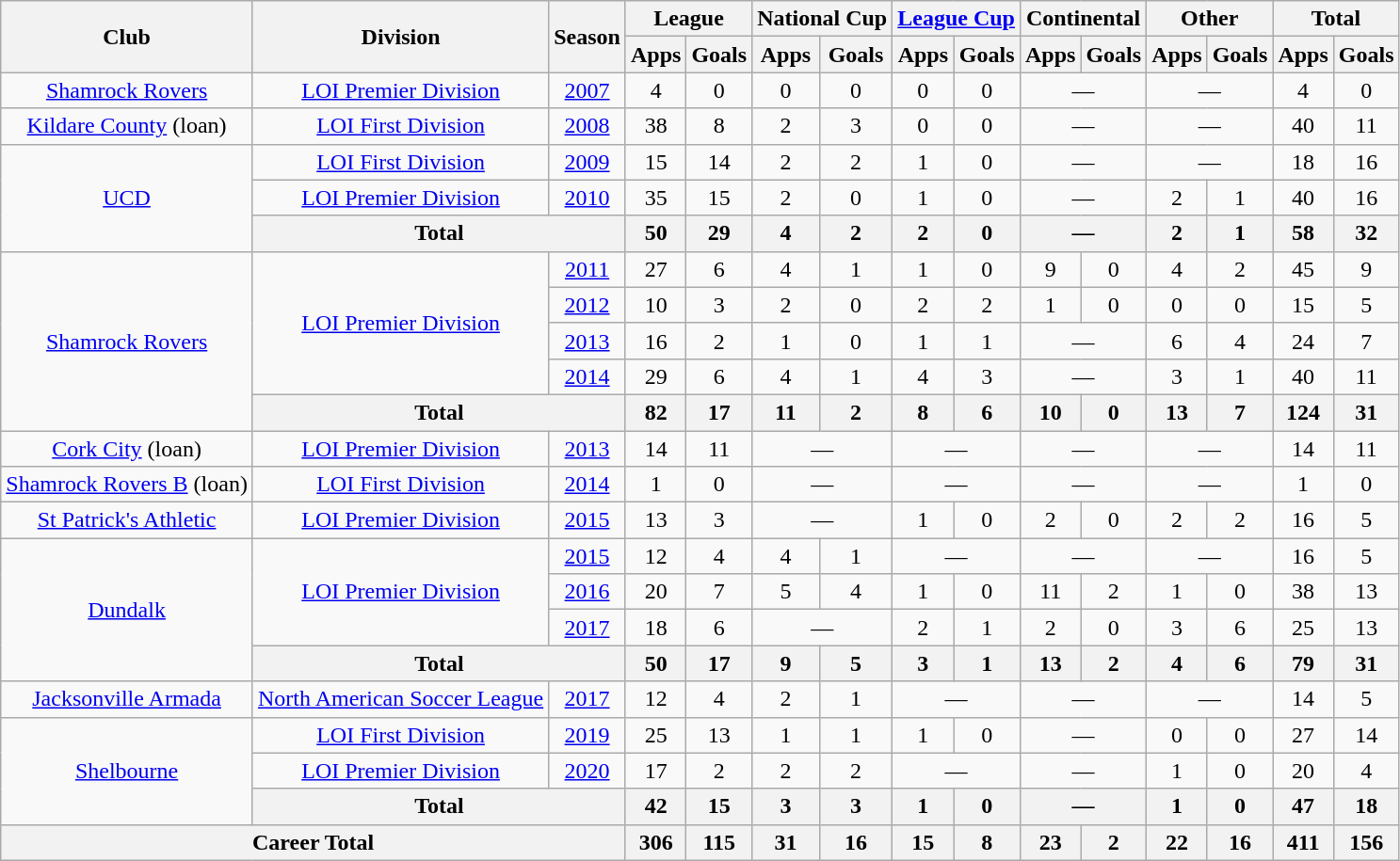<table class="wikitable" style="text-align:center">
<tr>
<th rowspan="2">Club</th>
<th rowspan="2">Division</th>
<th rowspan="2">Season</th>
<th colspan="2">League</th>
<th colspan="2">National Cup</th>
<th colspan="2"><a href='#'>League Cup</a></th>
<th colspan="2">Continental</th>
<th colspan="2">Other</th>
<th colspan="2">Total</th>
</tr>
<tr>
<th>Apps</th>
<th>Goals</th>
<th>Apps</th>
<th>Goals</th>
<th>Apps</th>
<th>Goals</th>
<th>Apps</th>
<th>Goals</th>
<th>Apps</th>
<th>Goals</th>
<th>Apps</th>
<th>Goals</th>
</tr>
<tr>
<td><a href='#'>Shamrock Rovers</a></td>
<td><a href='#'>LOI Premier Division</a></td>
<td><a href='#'>2007</a></td>
<td>4</td>
<td>0</td>
<td>0</td>
<td>0</td>
<td>0</td>
<td>0</td>
<td colspan="2">—</td>
<td colspan="2">—</td>
<td>4</td>
<td>0</td>
</tr>
<tr>
<td><a href='#'>Kildare County</a> (loan)</td>
<td><a href='#'>LOI First Division</a></td>
<td><a href='#'>2008</a></td>
<td>38</td>
<td>8</td>
<td>2</td>
<td>3</td>
<td>0</td>
<td>0</td>
<td colspan="2">—</td>
<td colspan="2">—</td>
<td>40</td>
<td>11</td>
</tr>
<tr>
<td rowspan="3"><a href='#'>UCD</a></td>
<td><a href='#'>LOI First Division</a></td>
<td><a href='#'>2009</a></td>
<td>15</td>
<td>14</td>
<td>2</td>
<td>2</td>
<td>1</td>
<td>0</td>
<td colspan="2">—</td>
<td colspan="2">—</td>
<td>18</td>
<td>16</td>
</tr>
<tr>
<td><a href='#'>LOI Premier Division</a></td>
<td><a href='#'>2010</a></td>
<td>35</td>
<td>15</td>
<td>2</td>
<td>0</td>
<td>1</td>
<td>0</td>
<td colspan="2">—</td>
<td>2</td>
<td>1</td>
<td>40</td>
<td>16</td>
</tr>
<tr>
<th colspan="2">Total</th>
<th>50</th>
<th>29</th>
<th>4</th>
<th>2</th>
<th>2</th>
<th>0</th>
<th colspan=2>—</th>
<th>2</th>
<th>1</th>
<th>58</th>
<th>32</th>
</tr>
<tr>
<td rowspan="5"><a href='#'>Shamrock Rovers</a></td>
<td rowspan="4"><a href='#'>LOI Premier Division</a></td>
<td><a href='#'>2011</a></td>
<td>27</td>
<td>6</td>
<td>4</td>
<td>1</td>
<td>1</td>
<td>0</td>
<td>9</td>
<td>0</td>
<td>4</td>
<td>2</td>
<td>45</td>
<td>9</td>
</tr>
<tr>
<td><a href='#'>2012</a></td>
<td>10</td>
<td>3</td>
<td>2</td>
<td>0</td>
<td>2</td>
<td>2</td>
<td>1</td>
<td>0</td>
<td>0</td>
<td>0</td>
<td>15</td>
<td>5</td>
</tr>
<tr>
<td><a href='#'>2013</a></td>
<td>16</td>
<td>2</td>
<td>1</td>
<td>0</td>
<td>1</td>
<td>1</td>
<td colspan=2>—</td>
<td>6</td>
<td>4</td>
<td>24</td>
<td>7</td>
</tr>
<tr>
<td><a href='#'>2014</a></td>
<td>29</td>
<td>6</td>
<td>4</td>
<td>1</td>
<td>4</td>
<td>3</td>
<td colspan=2>—</td>
<td>3</td>
<td>1</td>
<td>40</td>
<td>11</td>
</tr>
<tr>
<th colspan="2">Total</th>
<th>82</th>
<th>17</th>
<th>11</th>
<th>2</th>
<th>8</th>
<th>6</th>
<th>10</th>
<th>0</th>
<th>13</th>
<th>7</th>
<th>124</th>
<th>31</th>
</tr>
<tr>
<td><a href='#'>Cork City</a> (loan)</td>
<td><a href='#'>LOI Premier Division</a></td>
<td><a href='#'>2013</a></td>
<td>14</td>
<td>11</td>
<td colspan=2>—</td>
<td colspan=2>—</td>
<td colspan=2>—</td>
<td colspan=2>—</td>
<td>14</td>
<td>11</td>
</tr>
<tr>
<td><a href='#'>Shamrock Rovers B</a> (loan)</td>
<td><a href='#'>LOI First Division</a></td>
<td><a href='#'>2014</a></td>
<td>1</td>
<td>0</td>
<td colspan=2>—</td>
<td colspan=2>—</td>
<td colspan=2>—</td>
<td colspan=2>—</td>
<td>1</td>
<td>0</td>
</tr>
<tr>
<td><a href='#'>St Patrick's Athletic</a></td>
<td><a href='#'>LOI Premier Division</a></td>
<td><a href='#'>2015</a></td>
<td>13</td>
<td>3</td>
<td colspan=2>—</td>
<td>1</td>
<td>0</td>
<td>2</td>
<td>0</td>
<td>2</td>
<td>2</td>
<td>16</td>
<td>5</td>
</tr>
<tr>
<td rowspan="4"><a href='#'>Dundalk</a></td>
<td rowspan="3"><a href='#'>LOI Premier Division</a></td>
<td><a href='#'>2015</a></td>
<td>12</td>
<td>4</td>
<td>4</td>
<td>1</td>
<td colspan=2>—</td>
<td colspan=2>—</td>
<td colspan=2>—</td>
<td>16</td>
<td>5</td>
</tr>
<tr>
<td><a href='#'>2016</a></td>
<td>20</td>
<td>7</td>
<td>5</td>
<td>4</td>
<td>1</td>
<td>0</td>
<td>11</td>
<td>2</td>
<td>1</td>
<td>0</td>
<td>38</td>
<td>13</td>
</tr>
<tr>
<td><a href='#'>2017</a></td>
<td>18</td>
<td>6</td>
<td colspan=2>—</td>
<td>2</td>
<td>1</td>
<td>2</td>
<td>0</td>
<td>3</td>
<td>6</td>
<td>25</td>
<td>13</td>
</tr>
<tr>
<th colspan="2">Total</th>
<th>50</th>
<th>17</th>
<th>9</th>
<th>5</th>
<th>3</th>
<th>1</th>
<th>13</th>
<th>2</th>
<th>4</th>
<th>6</th>
<th>79</th>
<th>31</th>
</tr>
<tr>
<td><a href='#'>Jacksonville Armada</a></td>
<td><a href='#'>North American Soccer League</a></td>
<td><a href='#'>2017</a></td>
<td>12</td>
<td>4</td>
<td>2</td>
<td>1</td>
<td colspan=2>—</td>
<td colspan=2>—</td>
<td colspan=2>—</td>
<td>14</td>
<td>5</td>
</tr>
<tr>
<td rowspan="3"><a href='#'>Shelbourne</a></td>
<td><a href='#'>LOI First Division</a></td>
<td><a href='#'>2019</a></td>
<td>25</td>
<td>13</td>
<td>1</td>
<td>1</td>
<td>1</td>
<td>0</td>
<td colspan=2>—</td>
<td>0</td>
<td>0</td>
<td>27</td>
<td>14</td>
</tr>
<tr>
<td><a href='#'>LOI Premier Division</a></td>
<td><a href='#'>2020</a></td>
<td>17</td>
<td>2</td>
<td>2</td>
<td>2</td>
<td colspan=2>—</td>
<td colspan=2>—</td>
<td>1</td>
<td>0</td>
<td>20</td>
<td>4</td>
</tr>
<tr>
<th colspan="2">Total</th>
<th>42</th>
<th>15</th>
<th>3</th>
<th>3</th>
<th>1</th>
<th>0</th>
<th colspan=2>—</th>
<th>1</th>
<th>0</th>
<th>47</th>
<th>18</th>
</tr>
<tr>
<th colspan="3">Career Total</th>
<th>306</th>
<th>115</th>
<th>31</th>
<th>16</th>
<th>15</th>
<th>8</th>
<th>23</th>
<th>2</th>
<th>22</th>
<th>16</th>
<th>411</th>
<th>156</th>
</tr>
</table>
